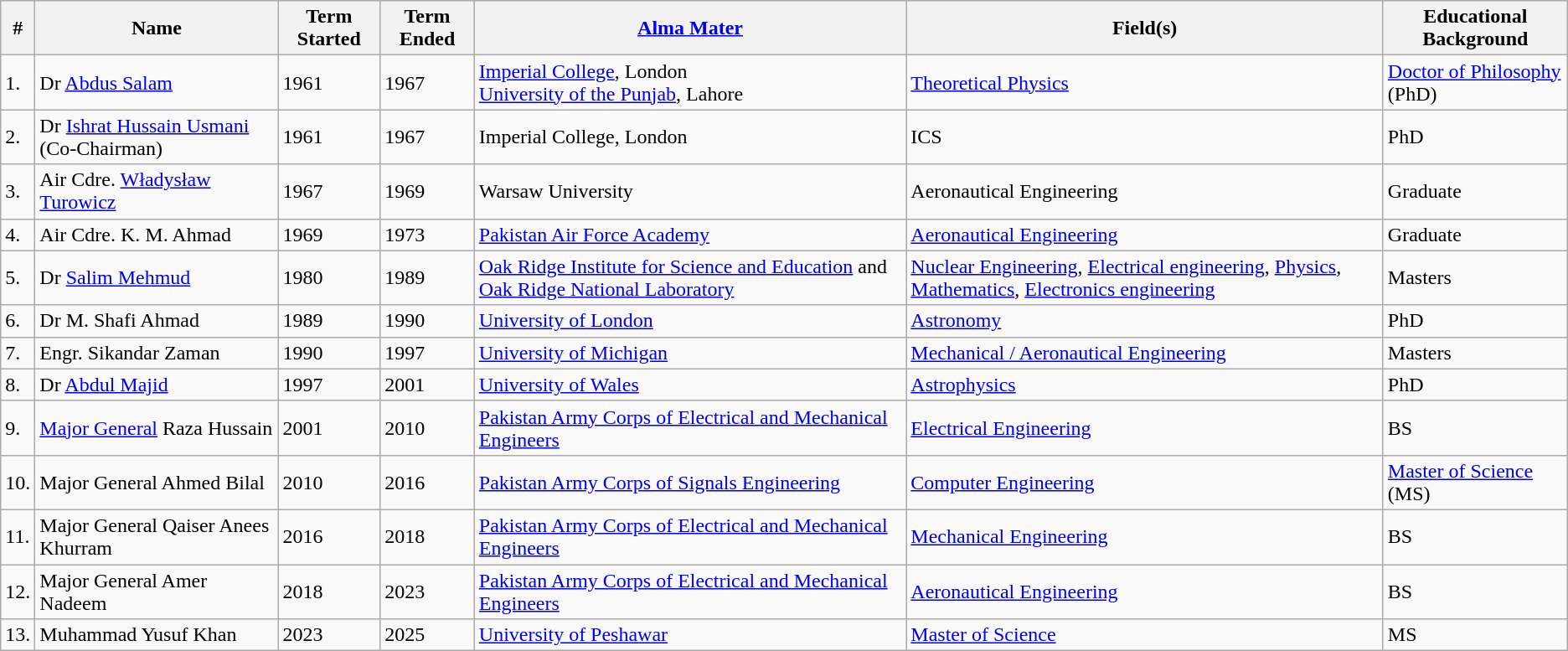<table class="wikitable sortable">
<tr>
<th>#</th>
<th>Name</th>
<th>Term Started</th>
<th>Term Ended</th>
<th><a href='#'>Alma Mater</a></th>
<th>Field(s)</th>
<th>Educational Background</th>
</tr>
<tr>
<td>1.</td>
<td>Dr <a href='#'>Abdus Salam</a></td>
<td>1961</td>
<td>1967</td>
<td><a href='#'>Imperial College</a>, London<br><a href='#'>University of the Punjab</a>, Lahore</td>
<td><a href='#'>Theoretical Physics</a></td>
<td><a href='#'>Doctor of Philosophy</a> (PhD)</td>
</tr>
<tr>
<td>2.</td>
<td>Dr <a href='#'>Ishrat Hussain Usmani</a> (Co-Chairman)</td>
<td>1961</td>
<td>1967</td>
<td>Imperial College, London</td>
<td>ICS</td>
<td>PhD</td>
</tr>
<tr>
<td>3.</td>
<td>Air Cdre. <a href='#'>Władysław Turowicz</a></td>
<td>1967</td>
<td>1969</td>
<td>Warsaw University</td>
<td>Aeronautical Engineering</td>
<td>Graduate</td>
</tr>
<tr>
<td>4.</td>
<td>Air Cdre. K. M. Ahmad</td>
<td>1969</td>
<td>1973</td>
<td><a href='#'>Pakistan Air Force Academy</a></td>
<td><a href='#'>Aeronautical Engineering</a></td>
<td>Graduate</td>
</tr>
<tr>
<td>5.</td>
<td>Dr <a href='#'>Salim Mehmud</a></td>
<td>1980</td>
<td>1989</td>
<td><a href='#'>Oak Ridge Institute for Science and Education</a> and <a href='#'>Oak Ridge National Laboratory</a></td>
<td><a href='#'>Nuclear Engineering</a>, <a href='#'>Electrical engineering</a>, <a href='#'>Physics</a>, <a href='#'>Mathematics</a>, <a href='#'>Electronics engineering</a></td>
<td>Masters</td>
</tr>
<tr>
<td>6.</td>
<td>Dr M. Shafi Ahmad</td>
<td>1989</td>
<td>1990</td>
<td><a href='#'>University of London</a></td>
<td><a href='#'>Astronomy</a></td>
<td>PhD</td>
</tr>
<tr>
<td>7.</td>
<td>Engr. Sikandar Zaman</td>
<td>1990</td>
<td>1997</td>
<td><a href='#'>University of Michigan</a></td>
<td><a href='#'>Mechanical / Aeronautical Engineering</a></td>
<td>Masters</td>
</tr>
<tr>
<td>8.</td>
<td>Dr <a href='#'>Abdul Majid</a></td>
<td>1997</td>
<td>2001</td>
<td><a href='#'>University of Wales</a></td>
<td><a href='#'>Astrophysics</a></td>
<td>PhD</td>
</tr>
<tr>
<td>9.</td>
<td><a href='#'>Major General</a> Raza Hussain</td>
<td>2001</td>
<td>2010</td>
<td><a href='#'>Pakistan Army Corps of Electrical and Mechanical Engineers</a></td>
<td><a href='#'>Electrical Engineering</a></td>
<td>BS</td>
</tr>
<tr>
<td>10.</td>
<td>Major General Ahmed Bilal</td>
<td>2010</td>
<td>2016</td>
<td><a href='#'>Pakistan Army Corps of Signals Engineering</a></td>
<td><a href='#'>Computer Engineering</a></td>
<td><a href='#'>Master of Science</a> (MS)</td>
</tr>
<tr>
<td>11.</td>
<td>Major General Qaiser Anees Khurram</td>
<td>2016</td>
<td>2018</td>
<td><a href='#'>Pakistan Army Corps of Electrical and Mechanical Engineers</a></td>
<td><a href='#'>Mechanical Engineering</a></td>
<td>BS</td>
</tr>
<tr>
<td>12.</td>
<td>Major General Amer Nadeem</td>
<td>2018</td>
<td>2023</td>
<td><a href='#'>Pakistan Army Corps of Electrical and Mechanical Engineers</a></td>
<td><a href='#'>Aeronautical Engineering</a></td>
<td>BS</td>
</tr>
<tr>
<td>13.</td>
<td>Muhammad Yusuf Khan</td>
<td>2023</td>
<td>2025</td>
<td><a href='#'>University of Peshawar</a></td>
<td><a href='#'>Master of Science</a></td>
<td>MS</td>
</tr>
</table>
